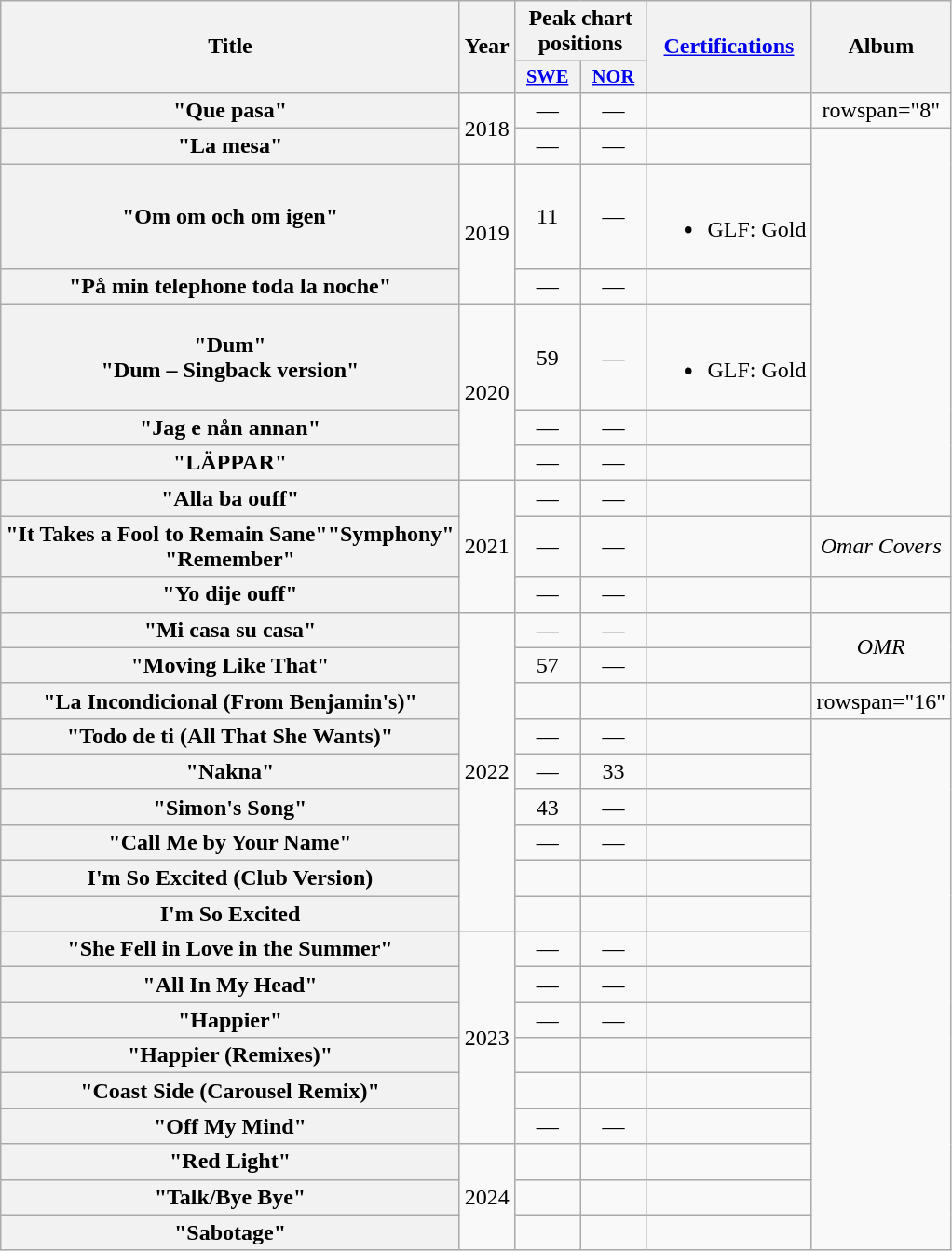<table class="wikitable plainrowheaders" style="text-align:center;">
<tr>
<th scope="col" rowspan="2">Title</th>
<th scope="col" rowspan="2">Year</th>
<th scope="col" colspan="2">Peak chart positions</th>
<th scope="col" rowspan="2"><a href='#'>Certifications</a></th>
<th scope="col" rowspan="2">Album</th>
</tr>
<tr>
<th scope="col" style="width:3em;font-size:85%;"><a href='#'>SWE</a></th>
<th scope="col" style="width:3em;font-size:85%;"><a href='#'>NOR</a></th>
</tr>
<tr>
<th scope="row">"Que pasa"<br></th>
<td rowspan="2">2018</td>
<td>—</td>
<td>—</td>
<td></td>
<td>rowspan="8" </td>
</tr>
<tr>
<th scope="row">"La mesa"<br></th>
<td>—</td>
<td>—</td>
<td></td>
</tr>
<tr>
<th scope="row">"Om om och om igen"</th>
<td rowspan="2">2019</td>
<td>11<br></td>
<td>—</td>
<td><br><ul><li>GLF: Gold</li></ul></td>
</tr>
<tr>
<th scope="row">"På min telephone toda la noche"</th>
<td>—</td>
<td>—</td>
<td></td>
</tr>
<tr>
<th scope="row">"Dum"<br>"Dum – Singback version"</th>
<td rowspan="3">2020</td>
<td>59<br></td>
<td>—</td>
<td><br><ul><li>GLF: Gold</li></ul></td>
</tr>
<tr>
<th scope="row">"Jag e nån annan"</th>
<td>—</td>
<td>—</td>
<td></td>
</tr>
<tr>
<th scope="row">"LÄPPAR"</th>
<td>—</td>
<td>—</td>
<td></td>
</tr>
<tr>
<th scope="row">"Alla ba ouff"</th>
<td rowspan="3">2021</td>
<td>—</td>
<td>—</td>
<td></td>
</tr>
<tr>
<th scope="row">"It Takes a Fool to Remain Sane""Symphony"<br>"Remember"</th>
<td>—</td>
<td>—</td>
<td></td>
<td><em>Omar Covers</em></td>
</tr>
<tr>
<th scope="row">"Yo dije ouff"</th>
<td>—</td>
<td>—</td>
<td></td>
<td></td>
</tr>
<tr>
<th scope="row">"Mi casa su casa"</th>
<td rowspan="9">2022</td>
<td>—</td>
<td>—</td>
<td></td>
<td rowspan="2"><em>OMR</em></td>
</tr>
<tr>
<th scope="row">"Moving Like That"</th>
<td>57<br></td>
<td>—</td>
<td></td>
</tr>
<tr>
<th scope="row">"La Incondicional (From Benjamin's)"</th>
<td></td>
<td></td>
<td></td>
<td>rowspan="16" </td>
</tr>
<tr>
<th scope="row">"Todo de ti (All That She Wants)"</th>
<td>—</td>
<td>—</td>
<td></td>
</tr>
<tr>
<th scope="row">"Nakna"<br></th>
<td>—</td>
<td>33<br></td>
<td></td>
</tr>
<tr>
<th scope="row">"Simon's Song"</th>
<td>43<br></td>
<td>—</td>
<td></td>
</tr>
<tr>
<th scope="row">"Call Me by Your Name"<br></th>
<td>—</td>
<td>—</td>
<td></td>
</tr>
<tr>
<th scope="row">I'm So Excited (Club Version)</th>
<td></td>
<td></td>
<td></td>
</tr>
<tr>
<th scope="row">I'm So Excited</th>
<td></td>
<td></td>
<td></td>
</tr>
<tr>
<th scope="row">"She Fell in Love in the Summer"</th>
<td rowspan="6">2023</td>
<td>—</td>
<td>—</td>
<td></td>
</tr>
<tr>
<th scope="row">"All In My Head"<br></th>
<td>—</td>
<td>—</td>
<td></td>
</tr>
<tr>
<th scope="row">"Happier"</th>
<td>—</td>
<td>—</td>
<td></td>
</tr>
<tr>
<th scope="row">"Happier (Remixes)"</th>
<td></td>
<td></td>
<td></td>
</tr>
<tr>
<th scope="row">"Coast Side (Carousel Remix)"</th>
<td></td>
<td></td>
<td></td>
</tr>
<tr>
<th scope="row">"Off My Mind"<br></th>
<td>—</td>
<td>—</td>
<td></td>
</tr>
<tr>
<th scope="row">"Red Light"</th>
<td rowspan="3">2024</td>
<td></td>
<td></td>
<td></td>
</tr>
<tr>
<th scope="row">"Talk/Bye Bye"</th>
<td></td>
<td></td>
<td></td>
</tr>
<tr>
<th scope="row">"Sabotage"</th>
<td></td>
<td></td>
<td></td>
</tr>
</table>
